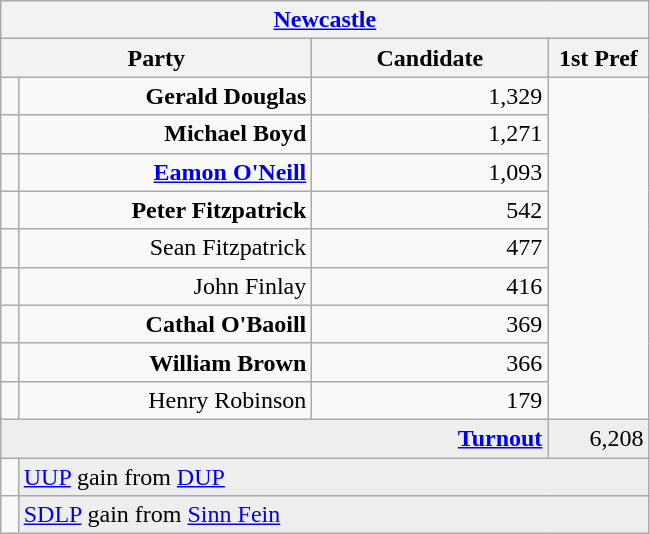<table class="wikitable">
<tr>
<th colspan="4" align="center"><a href='#'>Newcastle</a></th>
</tr>
<tr>
<th colspan="2" align="center" width=200>Party</th>
<th width=150>Candidate</th>
<th width=60>1st Pref</th>
</tr>
<tr>
<td></td>
<td align="right"><strong>Gerald Douglas</strong></td>
<td align="right">1,329</td>
</tr>
<tr>
<td></td>
<td align="right"><strong>Michael Boyd</strong></td>
<td align="right">1,271</td>
</tr>
<tr>
<td></td>
<td align="right"><strong><a href='#'>Eamon O'Neill</a></strong></td>
<td align="right">1,093</td>
</tr>
<tr>
<td></td>
<td align="right"><strong>Peter Fitzpatrick</strong></td>
<td align="right">542</td>
</tr>
<tr>
<td></td>
<td align="right">Sean Fitzpatrick</td>
<td align="right">477</td>
</tr>
<tr>
<td></td>
<td align="right">John Finlay</td>
<td align="right">416</td>
</tr>
<tr>
<td></td>
<td align="right"><strong>Cathal O'Baoill</strong></td>
<td align="right">369</td>
</tr>
<tr>
<td></td>
<td align="right"><strong>William Brown</strong></td>
<td align="right">366</td>
</tr>
<tr>
<td></td>
<td align="right">Henry Robinson</td>
<td align="right">179</td>
</tr>
<tr bgcolor="EEEEEE">
<td colspan=3 align="right"><strong><a href='#'>Turnout</a></strong></td>
<td align="right">6,208</td>
</tr>
<tr>
<td bgcolor=></td>
<td colspan=3 bgcolor="EEEEEE"><a href='#'>UUP</a> gain from <a href='#'>DUP</a></td>
</tr>
<tr>
<td bgcolor=></td>
<td colspan=3 bgcolor="EEEEEE"><a href='#'>SDLP</a> gain from <a href='#'>Sinn Fein</a></td>
</tr>
</table>
